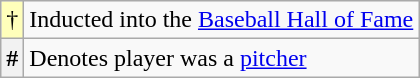<table class="wikitable" style="font-size:100%;">
<tr>
<td style="background-color:#ffffbb">†</td>
<td>Inducted into the <a href='#'>Baseball Hall of Fame</a></td>
</tr>
<tr>
<th scope="row">#</th>
<td>Denotes player was a <a href='#'>pitcher</a></td>
</tr>
</table>
